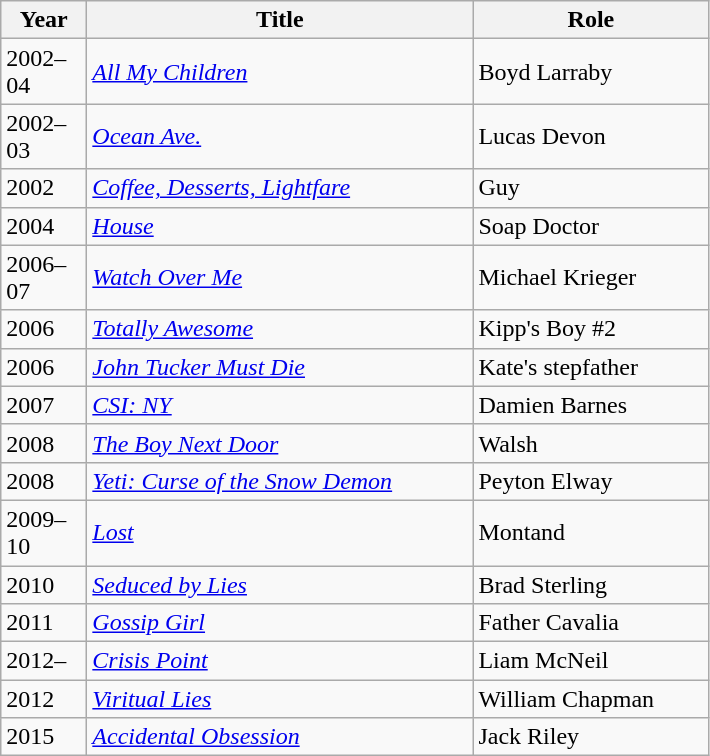<table class="wikitable sortable">
<tr>
<th width="50px">Year</th>
<th width="250px">Title</th>
<th width="150px">Role</th>
</tr>
<tr>
<td>2002–04</td>
<td><em><a href='#'>All My Children</a></em></td>
<td>Boyd Larraby</td>
</tr>
<tr>
<td>2002–03</td>
<td><em><a href='#'>Ocean Ave.</a></em></td>
<td>Lucas Devon</td>
</tr>
<tr>
<td>2002</td>
<td><em><a href='#'>Coffee, Desserts, Lightfare</a></em></td>
<td>Guy</td>
</tr>
<tr>
<td>2004</td>
<td><em><a href='#'>House</a></em></td>
<td>Soap Doctor</td>
</tr>
<tr>
<td>2006–07</td>
<td><em><a href='#'>Watch Over Me</a></em></td>
<td>Michael Krieger</td>
</tr>
<tr>
<td>2006</td>
<td><em><a href='#'>Totally Awesome</a></em></td>
<td>Kipp's Boy #2</td>
</tr>
<tr>
<td>2006</td>
<td><em><a href='#'>John Tucker Must Die</a></em></td>
<td>Kate's stepfather</td>
</tr>
<tr>
<td>2007</td>
<td><em><a href='#'>CSI: NY</a></em></td>
<td>Damien Barnes</td>
</tr>
<tr>
<td>2008</td>
<td><em><a href='#'>The Boy Next Door</a></em></td>
<td>Walsh</td>
</tr>
<tr>
<td>2008</td>
<td><em><a href='#'>Yeti: Curse of the Snow Demon</a></em></td>
<td>Peyton Elway</td>
</tr>
<tr>
<td>2009–10</td>
<td><em><a href='#'>Lost</a></em></td>
<td>Montand</td>
</tr>
<tr>
<td>2010</td>
<td><em><a href='#'>Seduced by Lies</a></em></td>
<td>Brad Sterling</td>
</tr>
<tr>
<td>2011</td>
<td><em><a href='#'>Gossip Girl</a></em></td>
<td>Father Cavalia</td>
</tr>
<tr>
<td>2012–</td>
<td><em><a href='#'>Crisis Point</a></em></td>
<td>Liam McNeil</td>
</tr>
<tr>
<td>2012</td>
<td><em><a href='#'>Viritual Lies</a></em></td>
<td>William Chapman</td>
</tr>
<tr>
<td>2015</td>
<td><em><a href='#'>Accidental Obsession</a></em></td>
<td>Jack Riley</td>
</tr>
</table>
